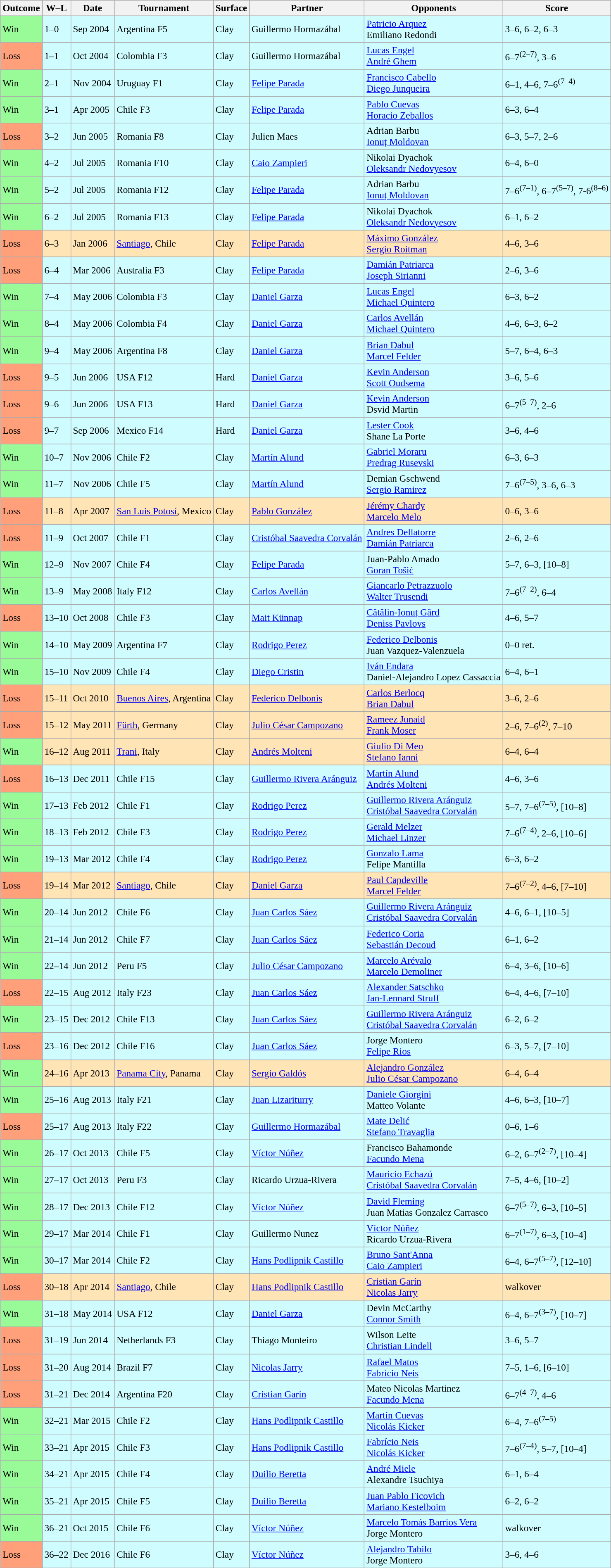<table class="sortable wikitable" style=font-size:97%>
<tr>
<th>Outcome</th>
<th>W–L</th>
<th>Date</th>
<th>Tournament</th>
<th>Surface</th>
<th>Partner</th>
<th>Opponents</th>
<th>Score</th>
</tr>
<tr bgcolor=cffcff>
<td style="background:#98fb98;">Win</td>
<td>1–0</td>
<td>Sep 2004</td>
<td>Argentina F5</td>
<td>Clay</td>
<td> Guillermo Hormazábal</td>
<td> <a href='#'>Patricio Arquez</a><br> Emiliano Redondi</td>
<td>3–6, 6–2, 6–3</td>
</tr>
<tr bgcolor=cffcff>
<td style="background:#ffa07a;">Loss</td>
<td>1–1</td>
<td>Oct 2004</td>
<td>Colombia F3</td>
<td>Clay</td>
<td> Guillermo Hormazábal</td>
<td> <a href='#'>Lucas Engel</a><br> <a href='#'>André Ghem</a></td>
<td>6–7<sup>(2–7)</sup>, 3–6</td>
</tr>
<tr bgcolor=cffcff>
<td style="background:#98fb98;">Win</td>
<td>2–1</td>
<td>Nov 2004</td>
<td>Uruguay F1</td>
<td>Clay</td>
<td> <a href='#'>Felipe Parada</a></td>
<td> <a href='#'>Francisco Cabello</a><br> <a href='#'>Diego Junqueira</a></td>
<td>6–1, 4–6, 7–6<sup>(7–4)</sup></td>
</tr>
<tr bgcolor=cffcff>
<td style="background:#98fb98;">Win</td>
<td>3–1</td>
<td>Apr 2005</td>
<td>Chile F3</td>
<td>Clay</td>
<td> <a href='#'>Felipe Parada</a></td>
<td> <a href='#'>Pablo Cuevas</a><br> <a href='#'>Horacio Zeballos</a></td>
<td>6–3, 6–4</td>
</tr>
<tr bgcolor=cffcff>
<td style="background:#ffa07a;">Loss</td>
<td>3–2</td>
<td>Jun 2005</td>
<td>Romania F8</td>
<td>Clay</td>
<td> Julien Maes</td>
<td> Adrian Barbu<br> <a href='#'>Ionuț Moldovan</a></td>
<td>6–3, 5–7, 2–6</td>
</tr>
<tr bgcolor=cffcff>
<td style="background:#98fb98;">Win</td>
<td>4–2</td>
<td>Jul 2005</td>
<td>Romania F10</td>
<td>Clay</td>
<td> <a href='#'>Caio Zampieri</a></td>
<td> Nikolai Dyachok<br> <a href='#'>Oleksandr Nedovyesov</a></td>
<td>6–4, 6–0</td>
</tr>
<tr bgcolor=cffcff>
<td style="background:#98fb98;">Win</td>
<td>5–2</td>
<td>Jul 2005</td>
<td>Romania F12</td>
<td>Clay</td>
<td> <a href='#'>Felipe Parada</a></td>
<td> Adrian Barbu<br> <a href='#'>Ionuț Moldovan</a></td>
<td>7–6<sup>(7–1)</sup>, 6–7<sup>(5–7)</sup>, 7-6<sup>(8–6)</sup></td>
</tr>
<tr bgcolor=cffcff>
<td style="background:#98fb98;">Win</td>
<td>6–2</td>
<td>Jul 2005</td>
<td>Romania F13</td>
<td>Clay</td>
<td> <a href='#'>Felipe Parada</a></td>
<td> Nikolai Dyachok<br> <a href='#'>Oleksandr Nedovyesov</a></td>
<td>6–1, 6–2</td>
</tr>
<tr bgcolor=moccasin>
<td style="background:#ffa07a;">Loss</td>
<td>6–3</td>
<td>Jan 2006</td>
<td><a href='#'>Santiago</a>, Chile</td>
<td>Clay</td>
<td> <a href='#'>Felipe Parada</a></td>
<td> <a href='#'>Máximo González</a><br>  <a href='#'>Sergio Roitman</a></td>
<td>4–6, 3–6</td>
</tr>
<tr bgcolor=cffcff>
<td style="background:#ffa07a;">Loss</td>
<td>6–4</td>
<td>Mar 2006</td>
<td>Australia F3</td>
<td>Clay</td>
<td> <a href='#'>Felipe Parada</a></td>
<td> <a href='#'>Damián Patriarca</a><br> <a href='#'>Joseph Sirianni</a></td>
<td>2–6, 3–6</td>
</tr>
<tr bgcolor=cffcff>
<td style="background:#98fb98;">Win</td>
<td>7–4</td>
<td>May 2006</td>
<td>Colombia F3</td>
<td>Clay</td>
<td> <a href='#'>Daniel Garza</a></td>
<td> <a href='#'>Lucas Engel</a><br> <a href='#'>Michael Quintero</a></td>
<td>6–3, 6–2</td>
</tr>
<tr bgcolor=cffcff>
<td style="background:#98fb98;">Win</td>
<td>8–4</td>
<td>May 2006</td>
<td>Colombia F4</td>
<td>Clay</td>
<td> <a href='#'>Daniel Garza</a></td>
<td> <a href='#'>Carlos Avellán</a><br> <a href='#'>Michael Quintero</a></td>
<td>4–6, 6–3, 6–2</td>
</tr>
<tr bgcolor=cffcff>
<td style="background:#98fb98;">Win</td>
<td>9–4</td>
<td>May 2006</td>
<td>Argentina F8</td>
<td>Clay</td>
<td> <a href='#'>Daniel Garza</a></td>
<td> <a href='#'>Brian Dabul</a><br> <a href='#'>Marcel Felder</a></td>
<td>5–7, 6–4, 6–3</td>
</tr>
<tr bgcolor=cffcff>
<td style="background:#ffa07a;">Loss</td>
<td>9–5</td>
<td>Jun 2006</td>
<td>USA F12</td>
<td>Hard</td>
<td> <a href='#'>Daniel Garza</a></td>
<td> <a href='#'>Kevin Anderson</a><br> <a href='#'>Scott Oudsema</a></td>
<td>3–6, 5–6</td>
</tr>
<tr bgcolor=cffcff>
<td style="background:#ffa07a;">Loss</td>
<td>9–6</td>
<td>Jun 2006</td>
<td>USA F13</td>
<td>Hard</td>
<td> <a href='#'>Daniel Garza</a></td>
<td> <a href='#'>Kevin Anderson</a><br> Dsvid Martin</td>
<td>6–7<sup>(5–7)</sup>, 2–6</td>
</tr>
<tr bgcolor=cffcff>
<td style="background:#ffa07a;">Loss</td>
<td>9–7</td>
<td>Sep 2006</td>
<td>Mexico F14</td>
<td>Hard</td>
<td> <a href='#'>Daniel Garza</a></td>
<td> <a href='#'>Lester Cook</a><br> Shane La Porte</td>
<td>3–6, 4–6</td>
</tr>
<tr bgcolor=cffcff>
<td style="background:#98fb98;">Win</td>
<td>10–7</td>
<td>Nov 2006</td>
<td>Chile F2</td>
<td>Clay</td>
<td> <a href='#'>Martín Alund</a></td>
<td> <a href='#'>Gabriel Moraru</a><br> <a href='#'>Predrag Rusevski</a></td>
<td>6–3, 6–3</td>
</tr>
<tr bgcolor=cffcff>
<td style="background:#98fb98;">Win</td>
<td>11–7</td>
<td>Nov 2006</td>
<td>Chile F5</td>
<td>Clay</td>
<td> <a href='#'>Martín Alund</a></td>
<td> Demian Gschwend<br> <a href='#'>Sergio Ramirez</a></td>
<td>7–6<sup>(7–5)</sup>, 3–6, 6–3</td>
</tr>
<tr bgcolor=moccasin>
<td style="background:#ffa07a;">Loss</td>
<td>11–8</td>
<td>Apr 2007</td>
<td><a href='#'>San Luis Potosí</a>, Mexico</td>
<td>Clay</td>
<td> <a href='#'>Pablo González</a></td>
<td> <a href='#'>Jérémy Chardy</a><br>  <a href='#'>Marcelo Melo</a></td>
<td>0–6, 3–6</td>
</tr>
<tr bgcolor=cffcff>
<td style="background:#ffa07a;">Loss</td>
<td>11–9</td>
<td>Oct 2007</td>
<td>Chile F1</td>
<td>Clay</td>
<td> <a href='#'>Cristóbal Saavedra Corvalán</a></td>
<td> <a href='#'>Andres Dellatorre</a><br>  <a href='#'>Damián Patriarca</a></td>
<td>2–6, 2–6</td>
</tr>
<tr bgcolor=cffcff>
<td style="background:#98fb98;">Win</td>
<td>12–9</td>
<td>Nov 2007</td>
<td>Chile F4</td>
<td>Clay</td>
<td> <a href='#'>Felipe Parada</a></td>
<td> Juan-Pablo Amado<br> <a href='#'>Goran Tošić</a></td>
<td>5–7, 6–3, [10–8]</td>
</tr>
<tr bgcolor=cffcff>
<td style="background:#98fb98;">Win</td>
<td>13–9</td>
<td>May 2008</td>
<td>Italy F12</td>
<td>Clay</td>
<td> <a href='#'>Carlos Avellán</a></td>
<td> <a href='#'>Giancarlo Petrazzuolo</a><br> <a href='#'>Walter Trusendi</a></td>
<td>7–6<sup>(7–2)</sup>, 6–4</td>
</tr>
<tr bgcolor=cffcff>
<td style="background:#ffa07a;">Loss</td>
<td>13–10</td>
<td>Oct 2008</td>
<td>Chile F3</td>
<td>Clay</td>
<td> <a href='#'>Mait Künnap</a></td>
<td> <a href='#'>Cătălin-Ionuț Gârd</a><br>  <a href='#'>Deniss Pavlovs</a></td>
<td>4–6, 5–7</td>
</tr>
<tr bgcolor=cffcff>
<td style="background:#98fb98;">Win</td>
<td>14–10</td>
<td>May 2009</td>
<td>Argentina F7</td>
<td>Clay</td>
<td> <a href='#'>Rodrigo Perez</a></td>
<td> <a href='#'>Federico Delbonis</a><br> Juan Vazquez-Valenzuela</td>
<td>0–0 ret.</td>
</tr>
<tr bgcolor=cffcff>
<td style="background:#98fb98;">Win</td>
<td>15–10</td>
<td>Nov 2009</td>
<td>Chile F4</td>
<td>Clay</td>
<td> <a href='#'>Diego Cristin</a></td>
<td> <a href='#'>Iván Endara</a><br> Daniel-Alejandro Lopez Cassaccia</td>
<td>6–4, 6–1</td>
</tr>
<tr bgcolor=moccasin>
<td style="background:#ffa07a;">Loss</td>
<td>15–11</td>
<td>Oct 2010</td>
<td><a href='#'>Buenos Aires</a>, Argentina</td>
<td>Clay</td>
<td> <a href='#'>Federico Delbonis</a></td>
<td> <a href='#'>Carlos Berlocq</a><br>  <a href='#'>Brian Dabul</a></td>
<td>3–6, 2–6</td>
</tr>
<tr bgcolor=moccasin>
<td style="background:#ffa07a;">Loss</td>
<td>15–12</td>
<td>May 2011</td>
<td><a href='#'>Fürth</a>, Germany</td>
<td>Clay</td>
<td> <a href='#'>Julio César Campozano</a></td>
<td> <a href='#'>Rameez Junaid</a><br>  <a href='#'>Frank Moser</a></td>
<td>2–6, 7–6<sup>(2)</sup>, 7–10</td>
</tr>
<tr bgcolor=moccasin>
<td style="background:#98fb98;">Win</td>
<td>16–12</td>
<td>Aug 2011</td>
<td><a href='#'>Trani</a>, Italy</td>
<td>Clay</td>
<td> <a href='#'>Andrés Molteni</a></td>
<td> <a href='#'>Giulio Di Meo</a><br>  <a href='#'>Stefano Ianni</a></td>
<td>6–4, 6–4</td>
</tr>
<tr bgcolor=cffcff>
<td style="background:#ffa07a;">Loss</td>
<td>16–13</td>
<td>Dec 2011</td>
<td>Chile F15</td>
<td>Clay</td>
<td> <a href='#'>Guillermo Rivera Aránguiz</a></td>
<td> <a href='#'>Martín Alund</a><br>  <a href='#'>Andrés Molteni</a></td>
<td>4–6, 3–6</td>
</tr>
<tr bgcolor=cffcff>
<td style="background:#98fb98;">Win</td>
<td>17–13</td>
<td>Feb 2012</td>
<td>Chile F1</td>
<td>Clay</td>
<td> <a href='#'>Rodrigo Perez</a></td>
<td> <a href='#'>Guillermo Rivera Aránguiz</a><br>  <a href='#'>Cristóbal Saavedra Corvalán</a></td>
<td>5–7, 7–6<sup>(7–5)</sup>, [10–8]</td>
</tr>
<tr bgcolor=cffcff>
<td style="background:#98fb98;">Win</td>
<td>18–13</td>
<td>Feb 2012</td>
<td>Chile F3</td>
<td>Clay</td>
<td> <a href='#'>Rodrigo Perez</a></td>
<td> <a href='#'>Gerald Melzer</a><br>  <a href='#'>Michael Linzer</a></td>
<td>7–6<sup>(7–4)</sup>, 2–6, [10–6]</td>
</tr>
<tr bgcolor=cffcff>
<td style="background:#98fb98;">Win</td>
<td>19–13</td>
<td>Mar 2012</td>
<td>Chile F4</td>
<td>Clay</td>
<td> <a href='#'>Rodrigo Perez</a></td>
<td> <a href='#'>Gonzalo Lama</a><br>  Felipe Mantilla</td>
<td>6–3, 6–2</td>
</tr>
<tr bgcolor=moccasin>
<td style="background:#ffa07a;">Loss</td>
<td>19–14</td>
<td>Mar 2012</td>
<td><a href='#'>Santiago</a>, Chile</td>
<td>Clay</td>
<td> <a href='#'>Daniel Garza</a></td>
<td> <a href='#'>Paul Capdeville</a><br>  <a href='#'>Marcel Felder</a></td>
<td>7–6<sup>(7–2)</sup>, 4–6, [7–10]</td>
</tr>
<tr bgcolor=cffcff>
<td style="background:#98fb98;">Win</td>
<td>20–14</td>
<td>Jun 2012</td>
<td>Chile F6</td>
<td>Clay</td>
<td> <a href='#'>Juan Carlos Sáez</a></td>
<td> <a href='#'>Guillermo Rivera Aránguiz</a><br>  <a href='#'>Cristóbal Saavedra Corvalán</a></td>
<td>4–6, 6–1, [10–5]</td>
</tr>
<tr bgcolor=cffcff>
<td style="background:#98fb98;">Win</td>
<td>21–14</td>
<td>Jun 2012</td>
<td>Chile F7</td>
<td>Clay</td>
<td> <a href='#'>Juan Carlos Sáez</a></td>
<td> <a href='#'>Federico Coria</a><br>  <a href='#'>Sebastián Decoud</a></td>
<td>6–1, 6–2</td>
</tr>
<tr bgcolor=cffcff>
<td style="background:#98fb98;">Win</td>
<td>22–14</td>
<td>Jun 2012</td>
<td>Peru F5</td>
<td>Clay</td>
<td> <a href='#'>Julio César Campozano</a></td>
<td> <a href='#'>Marcelo Arévalo</a><br>  <a href='#'>Marcelo Demoliner</a></td>
<td>6–4, 3–6, [10–6]</td>
</tr>
<tr bgcolor=cffcff>
<td style="background:#ffa07a;">Loss</td>
<td>22–15</td>
<td>Aug 2012</td>
<td>Italy F23</td>
<td>Clay</td>
<td> <a href='#'>Juan Carlos Sáez</a></td>
<td> <a href='#'>Alexander Satschko</a><br>  <a href='#'>Jan-Lennard Struff</a></td>
<td>6–4, 4–6, [7–10]</td>
</tr>
<tr bgcolor=cffcff>
<td style="background:#98fb98;">Win</td>
<td>23–15</td>
<td>Dec 2012</td>
<td>Chile F13</td>
<td>Clay</td>
<td> <a href='#'>Juan Carlos Sáez</a></td>
<td> <a href='#'>Guillermo Rivera Aránguiz</a><br>  <a href='#'>Cristóbal Saavedra Corvalán</a></td>
<td>6–2, 6–2</td>
</tr>
<tr bgcolor=cffcff>
<td style="background:#ffa07a;">Loss</td>
<td>23–16</td>
<td>Dec 2012</td>
<td>Chile F16</td>
<td>Clay</td>
<td> <a href='#'>Juan Carlos Sáez</a></td>
<td> Jorge Montero<br>  <a href='#'>Felipe Rios</a></td>
<td>6–3, 5–7, [7–10]</td>
</tr>
<tr bgcolor=moccasin>
<td style="background:#98fb98;">Win</td>
<td>24–16</td>
<td>Apr 2013</td>
<td><a href='#'>Panama City</a>, Panama</td>
<td>Clay</td>
<td> <a href='#'>Sergio Galdós</a></td>
<td> <a href='#'>Alejandro González</a><br>  <a href='#'>Julio César Campozano</a></td>
<td>6–4, 6–4</td>
</tr>
<tr bgcolor=cffcff>
<td style="background:#98fb98;">Win</td>
<td>25–16</td>
<td>Aug 2013</td>
<td>Italy F21</td>
<td>Clay</td>
<td> <a href='#'>Juan Lizariturry</a></td>
<td> <a href='#'>Daniele Giorgini</a><br>  Matteo Volante</td>
<td>4–6, 6–3, [10–7]</td>
</tr>
<tr bgcolor=cffcff>
<td style="background:#ffa07a;">Loss</td>
<td>25–17</td>
<td>Aug 2013</td>
<td>Italy F22</td>
<td>Clay</td>
<td> <a href='#'>Guillermo Hormazábal</a></td>
<td> <a href='#'>Mate Delić</a><br>  <a href='#'>Stefano Travaglia</a></td>
<td>0–6, 1–6</td>
</tr>
<tr bgcolor=cffcff>
<td style="background:#98fb98;">Win</td>
<td>26–17</td>
<td>Oct 2013</td>
<td>Chile F5</td>
<td>Clay</td>
<td> <a href='#'>Víctor Núñez</a></td>
<td> Francisco Bahamonde<br>  <a href='#'>Facundo Mena</a></td>
<td>6–2, 6–7<sup>(2–7)</sup>, [10–4]</td>
</tr>
<tr bgcolor=cffcff>
<td style="background:#98fb98;">Win</td>
<td>27–17</td>
<td>Oct 2013</td>
<td>Peru F3</td>
<td>Clay</td>
<td> Ricardo Urzua-Rivera</td>
<td> <a href='#'>Mauricio Echazú</a><br>  <a href='#'>Cristóbal Saavedra Corvalán</a></td>
<td>7–5, 4–6, [10–2]</td>
</tr>
<tr bgcolor=cffcff>
<td style="background:#98fb98;">Win</td>
<td>28–17</td>
<td>Dec 2013</td>
<td>Chile F12</td>
<td>Clay</td>
<td> <a href='#'>Víctor Núñez</a></td>
<td> <a href='#'>David Fleming</a><br>  Juan Matias Gonzalez Carrasco</td>
<td>6–7<sup>(5–7)</sup>, 6–3, [10–5]</td>
</tr>
<tr bgcolor=cffcff>
<td style="background:#98fb98;">Win</td>
<td>29–17</td>
<td>Mar 2014</td>
<td>Chile F1</td>
<td>Clay</td>
<td> Guillermo Nunez</td>
<td> <a href='#'>Víctor Núñez</a><br>  Ricardo Urzua-Rivera</td>
<td>6–7<sup>(1–7)</sup>, 6–3, [10–4]</td>
</tr>
<tr bgcolor=cffcff>
<td style="background:#98fb98;">Win</td>
<td>30–17</td>
<td>Mar 2014</td>
<td>Chile F2</td>
<td>Clay</td>
<td> <a href='#'>Hans Podlipnik Castillo</a></td>
<td> <a href='#'>Bruno Sant'Anna</a><br>  <a href='#'>Caio Zampieri</a></td>
<td>6–4, 6–7<sup>(5–7)</sup>, [12–10]</td>
</tr>
<tr bgcolor=moccasin>
<td style="background:#ffa07a;">Loss</td>
<td>30–18</td>
<td>Apr 2014</td>
<td><a href='#'>Santiago</a>, Chile</td>
<td>Clay</td>
<td> <a href='#'>Hans Podlipnik Castillo</a></td>
<td> <a href='#'>Cristian Garín</a><br>  <a href='#'>Nicolas Jarry</a></td>
<td>walkover</td>
</tr>
<tr bgcolor=cffcff>
<td style="background:#98fb98;">Win</td>
<td>31–18</td>
<td>May 2014</td>
<td>USA F12</td>
<td>Clay</td>
<td> <a href='#'>Daniel Garza</a></td>
<td> Devin McCarthy<br>  <a href='#'>Connor Smith</a></td>
<td>6–4, 6–7<sup>(3–7)</sup>, [10–7]</td>
</tr>
<tr bgcolor=cffcff>
<td style="background:#ffa07a;">Loss</td>
<td>31–19</td>
<td>Jun 2014</td>
<td>Netherlands F3</td>
<td>Clay</td>
<td> Thiago Monteiro</td>
<td> Wilson Leite<br>  <a href='#'>Christian Lindell</a></td>
<td>3–6, 5–7</td>
</tr>
<tr bgcolor=cffcff>
<td style="background:#ffa07a;">Loss</td>
<td>31–20</td>
<td>Aug 2014</td>
<td>Brazil F7</td>
<td>Clay</td>
<td> <a href='#'>Nicolas Jarry</a></td>
<td> <a href='#'>Rafael Matos</a><br>  <a href='#'>Fabrício Neis</a></td>
<td>7–5, 1–6, [6–10]</td>
</tr>
<tr bgcolor=cffcff>
<td style="background:#ffa07a;">Loss</td>
<td>31–21</td>
<td>Dec 2014</td>
<td>Argentina F20</td>
<td>Clay</td>
<td> <a href='#'>Cristian Garín</a></td>
<td> Mateo Nicolas Martinez<br>  <a href='#'>Facundo Mena</a></td>
<td>6–7<sup>(4–7)</sup>, 4–6</td>
</tr>
<tr bgcolor=cffcff>
<td style="background:#98fb98;">Win</td>
<td>32–21</td>
<td>Mar 2015</td>
<td>Chile F2</td>
<td>Clay</td>
<td> <a href='#'>Hans Podlipnik Castillo</a></td>
<td> <a href='#'>Martín Cuevas</a><br>  <a href='#'>Nicolás Kicker</a></td>
<td>6–4, 7–6<sup>(7–5)</sup></td>
</tr>
<tr bgcolor=cffcff>
<td style="background:#98fb98;">Win</td>
<td>33–21</td>
<td>Apr 2015</td>
<td>Chile F3</td>
<td>Clay</td>
<td> <a href='#'>Hans Podlipnik Castillo</a></td>
<td> <a href='#'>Fabrício Neis</a><br>  <a href='#'>Nicolás Kicker</a></td>
<td>7–6<sup>(7–4)</sup>, 5–7, [10–4]</td>
</tr>
<tr bgcolor=cffcff>
<td style="background:#98fb98;">Win</td>
<td>34–21</td>
<td>Apr 2015</td>
<td>Chile F4</td>
<td>Clay</td>
<td> <a href='#'>Duilio Beretta</a></td>
<td> <a href='#'>André Miele</a><br>  Alexandre Tsuchiya</td>
<td>6–1, 6–4</td>
</tr>
<tr bgcolor=cffcff>
<td style="background:#98fb98;">Win</td>
<td>35–21</td>
<td>Apr 2015</td>
<td>Chile F5</td>
<td>Clay</td>
<td> <a href='#'>Duilio Beretta</a></td>
<td> <a href='#'>Juan Pablo Ficovich</a><br>  <a href='#'>Mariano Kestelboim</a></td>
<td>6–2, 6–2</td>
</tr>
<tr bgcolor=cffcff>
<td style="background:#98fb98;">Win</td>
<td>36–21</td>
<td>Oct 2015</td>
<td>Chile F6</td>
<td>Clay</td>
<td> <a href='#'>Víctor Núñez</a></td>
<td> <a href='#'>Marcelo Tomás Barrios Vera</a><br>  Jorge Montero</td>
<td>walkover</td>
</tr>
<tr bgcolor=cffcff>
<td style="background:#ffa07a;">Loss</td>
<td>36–22</td>
<td>Dec 2016</td>
<td>Chile F6</td>
<td>Clay</td>
<td> <a href='#'>Víctor Núñez</a></td>
<td> <a href='#'>Alejandro Tabilo</a><br>  Jorge Montero</td>
<td>3–6, 4–6</td>
</tr>
</table>
